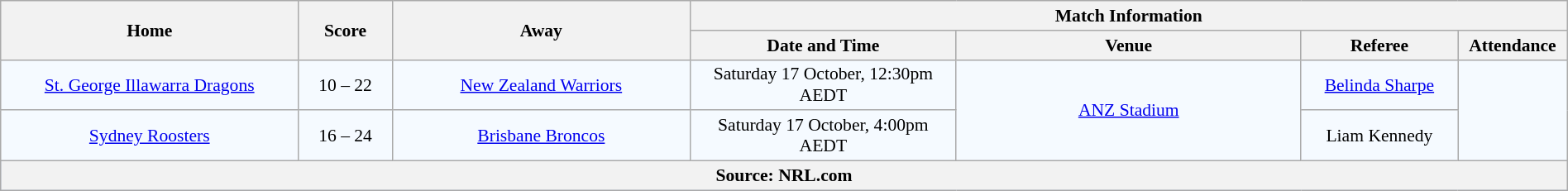<table class="wikitable" width="100%" style="border-collapse:collapse; font-size:90%; text-align:center;">
<tr>
<th rowspan="2" width="19%">Home</th>
<th rowspan="2" width="6%">Score</th>
<th rowspan="2" width="19%">Away</th>
<th colspan="4">Match Information</th>
</tr>
<tr bgcolor="#CCCCCC">
<th width="17%">Date and Time</th>
<th width="22%">Venue</th>
<th width="10%">Referee</th>
<th width="7%">Attendance</th>
</tr>
<tr bgcolor="#F5FAFF">
<td> <a href='#'>St. George Illawarra Dragons</a></td>
<td>10 – 22</td>
<td> <a href='#'>New Zealand Warriors</a></td>
<td>Saturday 17 October, 12:30pm AEDT</td>
<td rowspan="2"><a href='#'>ANZ Stadium</a></td>
<td><a href='#'>Belinda Sharpe</a></td>
<td rowspan="2"></td>
</tr>
<tr bgcolor="#F5FAFF">
<td> <a href='#'>Sydney Roosters</a></td>
<td>16 – 24</td>
<td> <a href='#'>Brisbane Broncos</a></td>
<td>Saturday 17 October, 4:00pm AEDT</td>
<td>Liam Kennedy</td>
</tr>
<tr bgcolor="#C1D8FF">
<th colspan="7">Source: NRL.com</th>
</tr>
</table>
